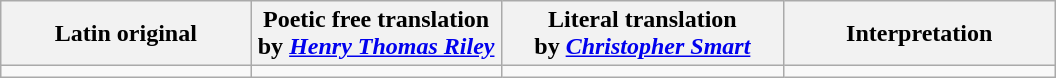<table class="wikitable toptextcells">
<tr>
<th style="width:23.5%;">Latin original</th>
<th style="width:23.5%;">Poetic free translation<br>by <em><a href='#'>Henry Thomas Riley</a></em></th>
<th style="width:26.5%;">Literal translation<br>by <em><a href='#'>Christopher Smart</a></em></th>
<th style="width:25.5%;">Interpretation</th>
</tr>
<tr>
<td></td>
<td></td>
<td></td>
<td></td>
</tr>
</table>
